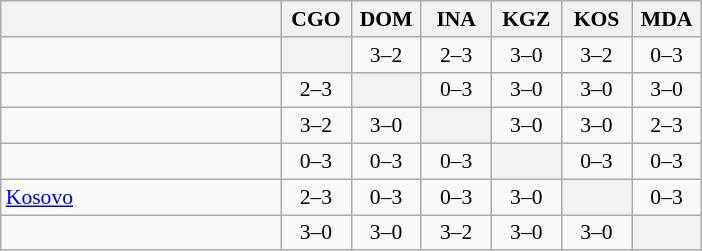<table class="wikitable" style="text-align:center; font-size:90%">
<tr>
<th width="180"> </th>
<th width="40">CGO</th>
<th width="40">DOM</th>
<th width="40">INA</th>
<th width="40">KGZ</th>
<th width="40">KOS</th>
<th width="40">MDA</th>
</tr>
<tr>
<td style="text-align:left;"></td>
<th></th>
<td>3–2</td>
<td>2–3</td>
<td>3–0</td>
<td>3–2</td>
<td>0–3</td>
</tr>
<tr>
<td style="text-align:left;"></td>
<td>2–3</td>
<th></th>
<td>0–3</td>
<td>3–0</td>
<td>3–0</td>
<td>3–0</td>
</tr>
<tr>
<td style="text-align:left;"></td>
<td>3–2</td>
<td>3–0</td>
<th></th>
<td>3–0</td>
<td>3–0</td>
<td>2–3</td>
</tr>
<tr>
<td style="text-align:left;"></td>
<td>0–3</td>
<td>0–3</td>
<td>0–3</td>
<th></th>
<td>0–3</td>
<td>0–3</td>
</tr>
<tr>
<td style="text-align:left;"> <a href='#'>Kosovo</a></td>
<td>2–3</td>
<td>0–3</td>
<td>0–3</td>
<td>3–0</td>
<th></th>
<td>0–3</td>
</tr>
<tr>
<td style="text-align:left;"></td>
<td>3–0</td>
<td>3–0</td>
<td>3–2</td>
<td>3–0</td>
<td>3–0</td>
<th></th>
</tr>
</table>
